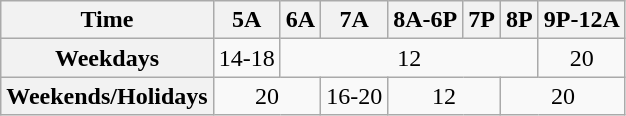<table class="wikitable" style="text-align: center;">
<tr>
<th>Time</th>
<th>5A</th>
<th>6A</th>
<th>7A</th>
<th>8A-6P</th>
<th>7P</th>
<th>8P</th>
<th>9P-12A</th>
</tr>
<tr>
<th>Weekdays</th>
<td>14-18</td>
<td colspan="5">12</td>
<td>20</td>
</tr>
<tr>
<th>Weekends/Holidays</th>
<td colspan="2">20</td>
<td>16-20</td>
<td colspan="2">12</td>
<td colspan="2">20</td>
</tr>
</table>
